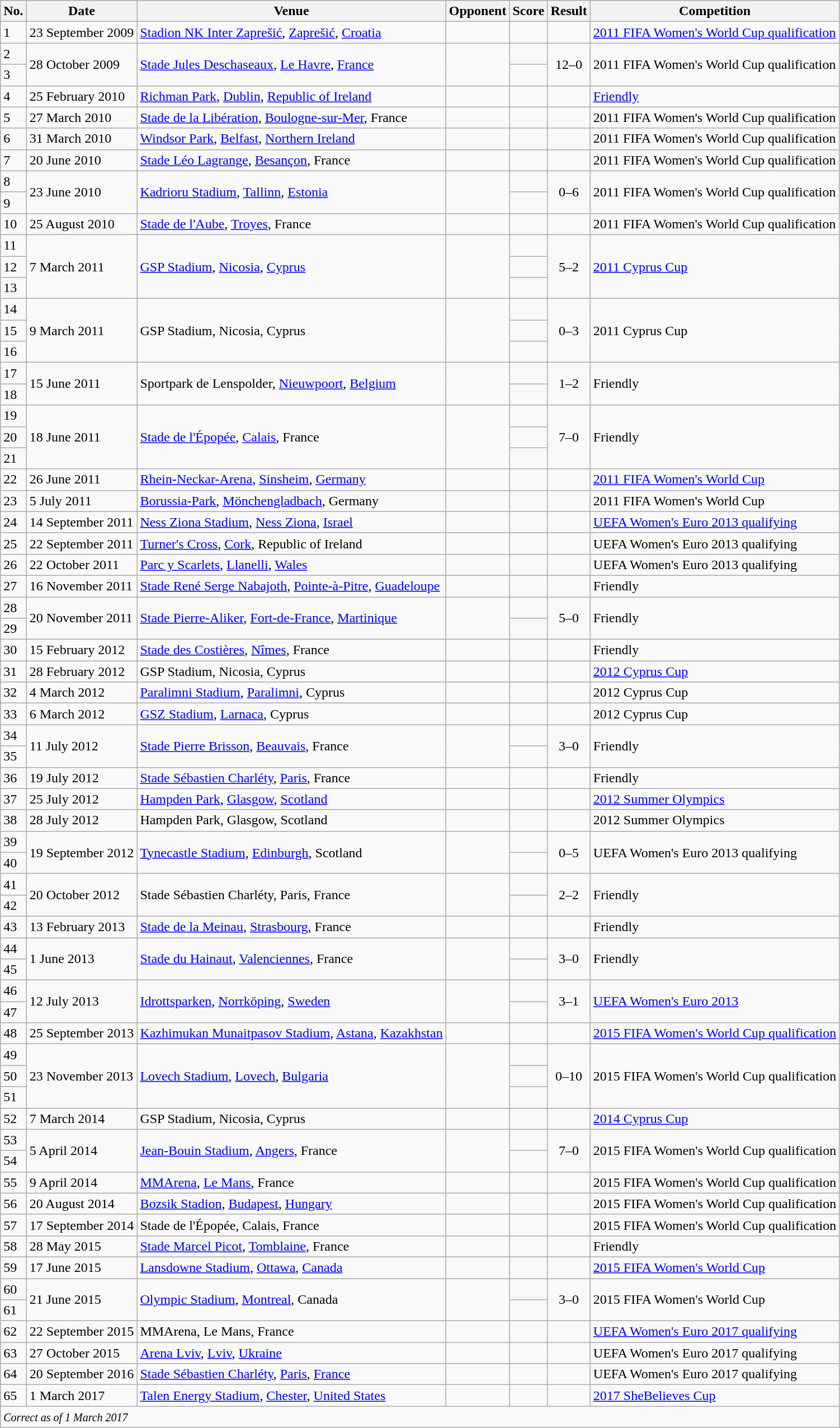<table class="wikitable collapsible sortable">
<tr>
<th>No.</th>
<th>Date</th>
<th>Venue</th>
<th>Opponent</th>
<th>Score</th>
<th>Result</th>
<th>Competition</th>
</tr>
<tr>
<td>1</td>
<td>23 September 2009</td>
<td><a href='#'>Stadion NK Inter Zaprešić</a>, <a href='#'>Zaprešić</a>, <a href='#'>Croatia</a></td>
<td></td>
<td></td>
<td></td>
<td><a href='#'>2011 FIFA Women's World Cup qualification</a></td>
</tr>
<tr>
<td>2</td>
<td rowspan="2">28 October 2009</td>
<td rowspan="2"><a href='#'>Stade Jules Deschaseaux</a>, <a href='#'>Le Havre</a>, <a href='#'>France</a></td>
<td rowspan="2"></td>
<td></td>
<td rowspan="2" style="text-align:center;">12–0</td>
<td rowspan="2">2011 FIFA Women's World Cup qualification</td>
</tr>
<tr>
<td>3</td>
<td></td>
</tr>
<tr>
<td>4</td>
<td>25 February 2010</td>
<td><a href='#'>Richman Park</a>, <a href='#'>Dublin</a>, <a href='#'>Republic of Ireland</a></td>
<td></td>
<td></td>
<td></td>
<td><a href='#'>Friendly</a></td>
</tr>
<tr>
<td>5</td>
<td>27 March 2010</td>
<td><a href='#'>Stade de la Libération</a>, <a href='#'>Boulogne-sur-Mer</a>, France</td>
<td></td>
<td></td>
<td></td>
<td>2011 FIFA Women's World Cup qualification</td>
</tr>
<tr>
<td>6</td>
<td>31 March 2010</td>
<td><a href='#'>Windsor Park</a>, <a href='#'>Belfast</a>, <a href='#'>Northern Ireland</a></td>
<td></td>
<td></td>
<td></td>
<td>2011 FIFA Women's World Cup qualification</td>
</tr>
<tr>
<td>7</td>
<td>20 June 2010</td>
<td><a href='#'>Stade Léo Lagrange</a>, <a href='#'>Besançon</a>, France</td>
<td></td>
<td></td>
<td></td>
<td>2011 FIFA Women's World Cup qualification</td>
</tr>
<tr>
<td>8</td>
<td rowspan="2">23 June 2010</td>
<td rowspan="2"><a href='#'>Kadrioru Stadium</a>, <a href='#'>Tallinn</a>, <a href='#'>Estonia</a></td>
<td rowspan="2"></td>
<td></td>
<td rowspan="2" style="text-align:center;">0–6</td>
<td rowspan="2">2011 FIFA Women's World Cup qualification</td>
</tr>
<tr>
<td>9</td>
<td></td>
</tr>
<tr>
<td>10</td>
<td>25 August 2010</td>
<td><a href='#'>Stade de l'Aube</a>, <a href='#'>Troyes</a>, France</td>
<td></td>
<td></td>
<td></td>
<td>2011 FIFA Women's World Cup qualification</td>
</tr>
<tr>
<td>11</td>
<td rowspan="3">7 March 2011</td>
<td rowspan="3"><a href='#'>GSP Stadium</a>, <a href='#'>Nicosia</a>, <a href='#'>Cyprus</a></td>
<td rowspan="3"></td>
<td></td>
<td rowspan="3" style="text-align:center;">5–2</td>
<td rowspan="3"><a href='#'>2011 Cyprus Cup</a></td>
</tr>
<tr>
<td>12</td>
<td></td>
</tr>
<tr>
<td>13</td>
<td></td>
</tr>
<tr>
<td>14</td>
<td rowspan="3">9 March 2011</td>
<td rowspan="3">GSP Stadium, Nicosia, Cyprus</td>
<td rowspan="3"></td>
<td></td>
<td rowspan="3" style="text-align:center;">0–3</td>
<td rowspan="3">2011 Cyprus Cup</td>
</tr>
<tr>
<td>15</td>
<td></td>
</tr>
<tr>
<td>16</td>
<td></td>
</tr>
<tr>
<td>17</td>
<td rowspan="2">15 June 2011</td>
<td rowspan="2">Sportpark de Lenspolder, <a href='#'>Nieuwpoort</a>, <a href='#'>Belgium</a></td>
<td rowspan="2"></td>
<td></td>
<td rowspan="2" style="text-align:center;">1–2</td>
<td rowspan="2">Friendly</td>
</tr>
<tr>
<td>18</td>
<td></td>
</tr>
<tr>
<td>19</td>
<td rowspan="3">18 June 2011</td>
<td rowspan="3"><a href='#'>Stade de l'Épopée</a>, <a href='#'>Calais</a>, France</td>
<td rowspan="3"></td>
<td></td>
<td rowspan="3" style="text-align:center;">7–0</td>
<td rowspan="3">Friendly</td>
</tr>
<tr>
<td>20</td>
<td></td>
</tr>
<tr>
<td>21</td>
<td></td>
</tr>
<tr>
<td>22</td>
<td>26 June 2011</td>
<td><a href='#'>Rhein-Neckar-Arena</a>, <a href='#'>Sinsheim</a>, <a href='#'>Germany</a></td>
<td></td>
<td></td>
<td></td>
<td><a href='#'>2011 FIFA Women's World Cup</a></td>
</tr>
<tr>
<td>23</td>
<td>5 July 2011</td>
<td><a href='#'>Borussia-Park</a>, <a href='#'>Mönchengladbach</a>, Germany</td>
<td></td>
<td></td>
<td></td>
<td>2011 FIFA Women's World Cup</td>
</tr>
<tr>
<td>24</td>
<td>14 September 2011</td>
<td><a href='#'>Ness Ziona Stadium</a>, <a href='#'>Ness Ziona</a>, <a href='#'>Israel</a></td>
<td></td>
<td></td>
<td></td>
<td><a href='#'>UEFA Women's Euro 2013 qualifying</a></td>
</tr>
<tr>
<td>25</td>
<td>22 September 2011</td>
<td><a href='#'>Turner's Cross</a>, <a href='#'>Cork</a>, Republic of Ireland</td>
<td></td>
<td></td>
<td></td>
<td>UEFA Women's Euro 2013 qualifying</td>
</tr>
<tr>
<td>26</td>
<td>22 October 2011</td>
<td><a href='#'>Parc y Scarlets</a>, <a href='#'>Llanelli</a>, <a href='#'>Wales</a></td>
<td></td>
<td></td>
<td></td>
<td>UEFA Women's Euro 2013 qualifying</td>
</tr>
<tr>
<td>27</td>
<td>16 November 2011</td>
<td><a href='#'>Stade René Serge Nabajoth</a>, <a href='#'>Pointe-à-Pitre</a>, <a href='#'>Guadeloupe</a></td>
<td></td>
<td></td>
<td></td>
<td>Friendly</td>
</tr>
<tr>
<td>28</td>
<td rowspan="2">20 November 2011</td>
<td rowspan="2"><a href='#'>Stade Pierre-Aliker</a>, <a href='#'>Fort-de-France</a>, <a href='#'>Martinique</a></td>
<td rowspan="2"></td>
<td></td>
<td rowspan="2" style="text-align:center;">5–0</td>
<td rowspan="2">Friendly</td>
</tr>
<tr>
<td>29</td>
<td></td>
</tr>
<tr>
<td>30</td>
<td>15 February 2012</td>
<td><a href='#'>Stade des Costières</a>, <a href='#'>Nîmes</a>, France</td>
<td></td>
<td></td>
<td></td>
<td>Friendly</td>
</tr>
<tr>
<td>31</td>
<td>28 February 2012</td>
<td>GSP Stadium, Nicosia, Cyprus</td>
<td></td>
<td></td>
<td></td>
<td><a href='#'>2012 Cyprus Cup</a></td>
</tr>
<tr>
<td>32</td>
<td>4 March 2012</td>
<td><a href='#'>Paralimni Stadium</a>, <a href='#'>Paralimni</a>, Cyprus</td>
<td></td>
<td></td>
<td></td>
<td>2012 Cyprus Cup</td>
</tr>
<tr>
<td>33</td>
<td>6 March 2012</td>
<td><a href='#'>GSZ Stadium</a>, <a href='#'>Larnaca</a>, Cyprus</td>
<td></td>
<td></td>
<td></td>
<td>2012 Cyprus Cup</td>
</tr>
<tr>
<td>34</td>
<td rowspan="2">11 July 2012</td>
<td rowspan="2"><a href='#'>Stade Pierre Brisson</a>, <a href='#'>Beauvais</a>, France</td>
<td rowspan="2"></td>
<td></td>
<td rowspan="2" style="text-align:center;">3–0</td>
<td rowspan="2">Friendly</td>
</tr>
<tr>
<td>35</td>
<td></td>
</tr>
<tr>
<td>36</td>
<td>19 July 2012</td>
<td><a href='#'>Stade Sébastien Charléty</a>, <a href='#'>Paris</a>, France</td>
<td></td>
<td></td>
<td></td>
<td>Friendly</td>
</tr>
<tr>
<td>37</td>
<td>25 July 2012</td>
<td><a href='#'>Hampden Park</a>, <a href='#'>Glasgow</a>, <a href='#'>Scotland</a></td>
<td></td>
<td></td>
<td></td>
<td><a href='#'>2012 Summer Olympics</a></td>
</tr>
<tr>
<td>38</td>
<td>28 July 2012</td>
<td>Hampden Park, Glasgow, Scotland</td>
<td></td>
<td></td>
<td></td>
<td>2012 Summer Olympics</td>
</tr>
<tr>
<td>39</td>
<td rowspan="2">19 September 2012</td>
<td rowspan="2"><a href='#'>Tynecastle Stadium</a>, <a href='#'>Edinburgh</a>, Scotland</td>
<td rowspan="2"></td>
<td></td>
<td rowspan="2" style="text-align:center;">0–5</td>
<td rowspan="2">UEFA Women's Euro 2013 qualifying</td>
</tr>
<tr>
<td>40</td>
<td></td>
</tr>
<tr>
<td>41</td>
<td rowspan="2">20 October 2012</td>
<td rowspan="2">Stade Sébastien Charléty, Paris, France</td>
<td rowspan="2"></td>
<td></td>
<td rowspan="2" style="text-align:center;">2–2</td>
<td rowspan="2">Friendly</td>
</tr>
<tr>
<td>42</td>
<td></td>
</tr>
<tr>
<td>43</td>
<td>13 February 2013</td>
<td><a href='#'>Stade de la Meinau</a>, <a href='#'>Strasbourg</a>, France</td>
<td></td>
<td></td>
<td></td>
<td>Friendly</td>
</tr>
<tr>
<td>44</td>
<td rowspan="2">1 June 2013</td>
<td rowspan="2"><a href='#'>Stade du Hainaut</a>, <a href='#'>Valenciennes</a>, France</td>
<td rowspan="2"></td>
<td></td>
<td rowspan="2" style="text-align:center;">3–0</td>
<td rowspan="2">Friendly</td>
</tr>
<tr>
<td>45</td>
<td></td>
</tr>
<tr>
<td>46</td>
<td rowspan="2">12 July 2013</td>
<td rowspan="2"><a href='#'>Idrottsparken</a>, <a href='#'>Norrköping</a>, <a href='#'>Sweden</a></td>
<td rowspan="2"></td>
<td></td>
<td rowspan="2" style="text-align:center;">3–1</td>
<td rowspan="2"><a href='#'>UEFA Women's Euro 2013</a></td>
</tr>
<tr>
<td>47</td>
<td></td>
</tr>
<tr>
<td>48</td>
<td>25 September 2013</td>
<td><a href='#'>Kazhimukan Munaitpasov Stadium</a>, <a href='#'>Astana</a>, <a href='#'>Kazakhstan</a></td>
<td></td>
<td></td>
<td></td>
<td><a href='#'>2015 FIFA Women's World Cup qualification</a></td>
</tr>
<tr>
<td>49</td>
<td rowspan="3">23 November 2013</td>
<td rowspan="3"><a href='#'>Lovech Stadium</a>, <a href='#'>Lovech</a>, <a href='#'>Bulgaria</a></td>
<td rowspan="3"></td>
<td></td>
<td rowspan="3" style="text-align:center;">0–10</td>
<td rowspan="3">2015 FIFA Women's World Cup qualification</td>
</tr>
<tr>
<td>50</td>
<td></td>
</tr>
<tr>
<td>51</td>
<td></td>
</tr>
<tr>
<td>52</td>
<td>7 March 2014</td>
<td>GSP Stadium, Nicosia, Cyprus</td>
<td></td>
<td></td>
<td></td>
<td><a href='#'>2014 Cyprus Cup</a></td>
</tr>
<tr>
<td>53</td>
<td rowspan="2">5 April 2014</td>
<td rowspan="2"><a href='#'>Jean-Bouin Stadium</a>, <a href='#'>Angers</a>, France</td>
<td rowspan="2"></td>
<td></td>
<td rowspan="2" style="text-align:center;">7–0</td>
<td rowspan="2">2015 FIFA Women's World Cup qualification</td>
</tr>
<tr>
<td>54</td>
<td></td>
</tr>
<tr>
<td>55</td>
<td>9 April 2014</td>
<td><a href='#'>MMArena</a>, <a href='#'>Le Mans</a>, France</td>
<td></td>
<td></td>
<td></td>
<td>2015 FIFA Women's World Cup qualification</td>
</tr>
<tr>
<td>56</td>
<td>20 August 2014</td>
<td><a href='#'>Bozsik Stadion</a>, <a href='#'>Budapest</a>, <a href='#'>Hungary</a></td>
<td></td>
<td></td>
<td></td>
<td>2015 FIFA Women's World Cup qualification</td>
</tr>
<tr>
<td>57</td>
<td>17 September 2014</td>
<td>Stade de l'Épopée, Calais, France</td>
<td></td>
<td></td>
<td></td>
<td>2015 FIFA Women's World Cup qualification</td>
</tr>
<tr>
<td>58</td>
<td>28 May 2015</td>
<td><a href='#'>Stade Marcel Picot</a>, <a href='#'>Tomblaine</a>, France</td>
<td></td>
<td></td>
<td></td>
<td>Friendly</td>
</tr>
<tr>
<td>59</td>
<td>17 June 2015</td>
<td><a href='#'>Lansdowne Stadium</a>, <a href='#'>Ottawa</a>, <a href='#'>Canada</a></td>
<td></td>
<td></td>
<td></td>
<td><a href='#'>2015 FIFA Women's World Cup</a></td>
</tr>
<tr>
<td>60</td>
<td rowspan=2>21 June 2015</td>
<td rowspan=2><a href='#'>Olympic Stadium</a>, <a href='#'>Montreal</a>, Canada</td>
<td rowspan=2></td>
<td></td>
<td rowspan=2 style="text-align:center;">3–0</td>
<td rowspan=2>2015 FIFA Women's World Cup</td>
</tr>
<tr>
<td>61</td>
<td></td>
</tr>
<tr>
<td>62</td>
<td>22 September 2015</td>
<td>MMArena, Le Mans, France</td>
<td></td>
<td></td>
<td></td>
<td><a href='#'>UEFA Women's Euro 2017 qualifying</a></td>
</tr>
<tr>
<td>63</td>
<td>27 October 2015</td>
<td><a href='#'>Arena Lviv</a>, <a href='#'>Lviv</a>, <a href='#'>Ukraine</a></td>
<td></td>
<td></td>
<td></td>
<td>UEFA Women's Euro 2017 qualifying</td>
</tr>
<tr>
<td>64</td>
<td>20 September 2016</td>
<td><a href='#'>Stade Sébastien Charléty</a>, <a href='#'>Paris</a>, <a href='#'>France</a></td>
<td></td>
<td></td>
<td></td>
<td>UEFA Women's Euro 2017 qualifying</td>
</tr>
<tr>
<td>65</td>
<td>1 March 2017</td>
<td><a href='#'>Talen Energy Stadium</a>, <a href='#'>Chester</a>, <a href='#'>United States</a></td>
<td></td>
<td></td>
<td></td>
<td><a href='#'>2017 SheBelieves Cup</a></td>
</tr>
<tr>
<td colspan="12"><small><em>Correct as of 1 March 2017</em></small></td>
</tr>
</table>
